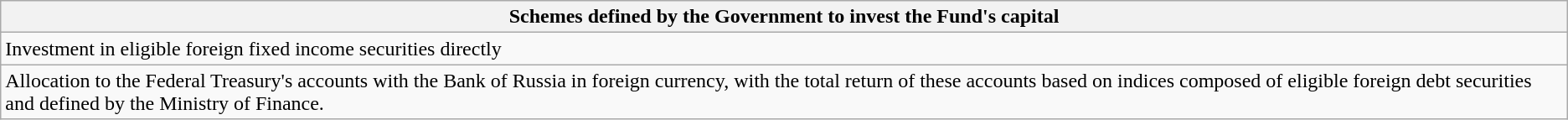<table class="wikitable">
<tr>
<th>Schemes defined by the Government to invest the Fund's capital</th>
</tr>
<tr>
<td>Investment in eligible foreign fixed income securities directly</td>
</tr>
<tr>
<td>Allocation to the Federal Treasury's accounts with the Bank of Russia in foreign currency, with the total return of these accounts based on indices composed of eligible foreign debt securities and defined by the Ministry of Finance.</td>
</tr>
</table>
